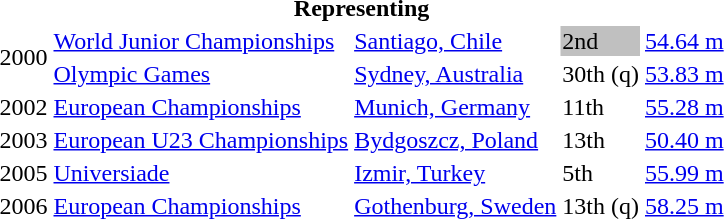<table>
<tr>
<th colspan="5">Representing </th>
</tr>
<tr>
<td rowspan=2>2000</td>
<td><a href='#'>World Junior Championships</a></td>
<td><a href='#'>Santiago, Chile</a></td>
<td bgcolor="silver">2nd</td>
<td><a href='#'>54.64 m</a></td>
</tr>
<tr>
<td><a href='#'>Olympic Games</a></td>
<td><a href='#'>Sydney, Australia</a></td>
<td>30th (q)</td>
<td><a href='#'>53.83 m</a></td>
</tr>
<tr>
<td>2002</td>
<td><a href='#'>European Championships</a></td>
<td><a href='#'>Munich, Germany</a></td>
<td>11th</td>
<td><a href='#'>55.28 m</a></td>
</tr>
<tr>
<td>2003</td>
<td><a href='#'>European U23 Championships</a></td>
<td><a href='#'>Bydgoszcz, Poland</a></td>
<td>13th</td>
<td><a href='#'>50.40 m</a></td>
</tr>
<tr>
<td>2005</td>
<td><a href='#'>Universiade</a></td>
<td><a href='#'>Izmir, Turkey</a></td>
<td>5th</td>
<td><a href='#'>55.99 m</a></td>
</tr>
<tr>
<td>2006</td>
<td><a href='#'>European Championships</a></td>
<td><a href='#'>Gothenburg, Sweden</a></td>
<td>13th (q)</td>
<td><a href='#'>58.25 m</a></td>
</tr>
</table>
